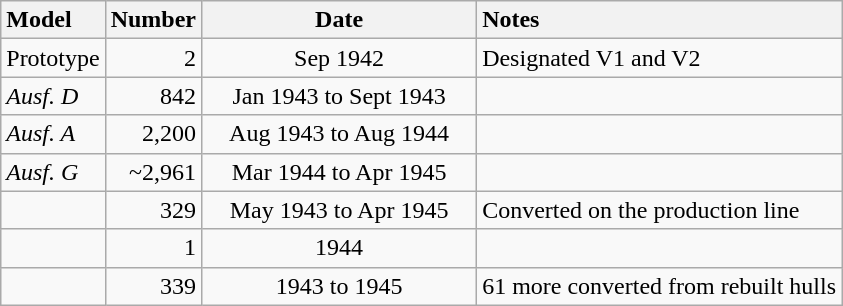<table class="wikitable">
<tr style="vertical-align:bottom">
<th style="text-align:left;">Model</th>
<th style="text-align:right;">Number</th>
<th style="text-align:center; width:11em;">Date</th>
<th style="text-align:left;">Notes</th>
</tr>
<tr>
<td>Prototype</td>
<td style="text-align:right;">2</td>
<td style="text-align:center;">Sep 1942</td>
<td>Designated V1 and V2</td>
</tr>
<tr>
<td><em>Ausf. D</em></td>
<td style="text-align:right;">842</td>
<td style="text-align:center;">Jan 1943 to Sept 1943</td>
<td></td>
</tr>
<tr>
<td><em>Ausf. A</em></td>
<td style="text-align:right;">2,200</td>
<td style="text-align:center;">Aug 1943 to Aug 1944</td>
<td></td>
</tr>
<tr>
<td><em>Ausf. G</em></td>
<td style="text-align:right;">~2,961</td>
<td style="text-align:center;">Mar 1944 to Apr 1945</td>
<td></td>
</tr>
<tr>
<td></td>
<td style="text-align:right;">329</td>
<td style="text-align:center;">May 1943 to Apr 1945</td>
<td>Converted on the production line </td>
</tr>
<tr>
<td></td>
<td style="text-align:right;">1</td>
<td style="text-align:center;">1944</td>
<td></td>
</tr>
<tr>
<td></td>
<td style="text-align:right;">339</td>
<td style="text-align:center;">1943 to 1945</td>
<td>61 more converted from rebuilt hulls</td>
</tr>
</table>
